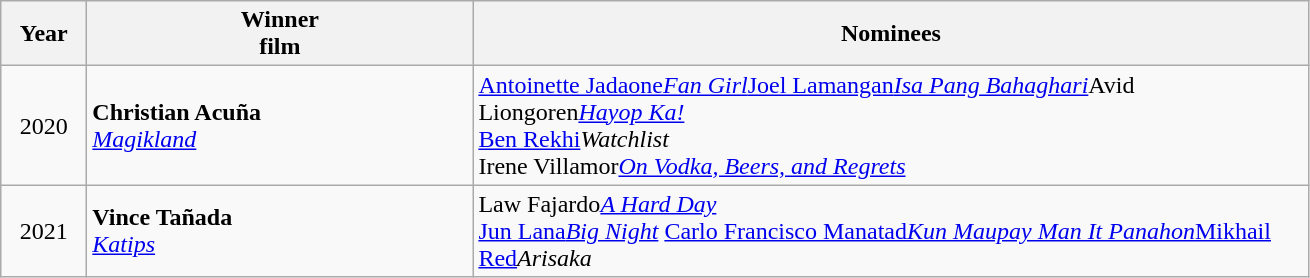<table class="wikitable">
<tr>
<th width="50">Year</th>
<th width="250">Winner<br>film</th>
<th width="550">Nominees</th>
</tr>
<tr>
<td align="center">2020</td>
<td><strong>Christian Acuña</strong><br><em><a href='#'>Magikland</a></em></td>
<td><a href='#'>Antoinette Jadaone</a><em><a href='#'>Fan Girl</a></em><a href='#'>Joel Lamangan</a><em><a href='#'>Isa Pang Bahaghari</a></em>Avid Liongoren<em><a href='#'>Hayop Ka!</a></em><br><a href='#'>Ben Rekhi</a><em>Watchlist</em><br>Irene Villamor<em><a href='#'>On Vodka, Beers, and Regrets</a></em></td>
</tr>
<tr>
<td align="center">2021</td>
<td><strong>Vince Tañada<br></strong><em><a href='#'>Katips</a></em></td>
<td>Law Fajardo<em><a href='#'>A Hard Day</a></em><br><a href='#'>Jun Lana</a><em><a href='#'>Big Night</a></em>
<a href='#'>Carlo Francisco Manatad</a><em><a href='#'>Kun Maupay Man It Panahon</a></em><a href='#'>Mikhail Red</a><em>Arisaka</em></td>
</tr>
</table>
